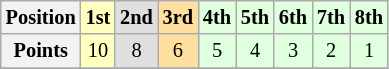<table class="wikitable sortable" style="font-size:85%">
<tr>
<th>Position</th>
<td style="background-color:#ffffbf"><strong>1st</strong></td>
<td style="background-color:#dfdfdf"><strong>2nd</strong></td>
<td style="background-color:#ffdf9f"><strong>3rd</strong></td>
<td style="background-color:#dfffdf"><strong>4th</strong></td>
<td style="background-color:#dfffdf"><strong>5th</strong></td>
<td style="background-color:#dfffdf"><strong>6th</strong></td>
<td style="background-color:#dfffdf"><strong>7th</strong></td>
<td style="background-color:#dfffdf"><strong>8th</strong></td>
</tr>
<tr>
<th>Points</th>
<td style="background-color:#ffffbf" align="center">10</td>
<td style="background-color:#dfdfdf" align="center">8</td>
<td style="background-color:#ffdf9f" align="center">6</td>
<td style="background-color:#dfffdf" align="center">5</td>
<td style="background-color:#dfffdf" align="center">4</td>
<td style="background-color:#dfffdf" align="center">3</td>
<td style="background-color:#dfffdf" align="center">2</td>
<td style="background-color:#dfffdf" align="center">1</td>
</tr>
<tr>
</tr>
</table>
